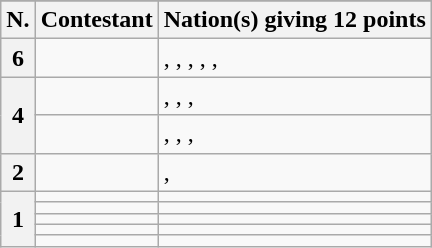<table class="wikitable plainrowheaders">
<tr>
</tr>
<tr>
<th scope="col">N.</th>
<th scope="col">Contestant</th>
<th scope="col">Nation(s) giving 12 points</th>
</tr>
<tr>
<th scope="row">6</th>
<td></td>
<td>, <strong></strong>, , , , </td>
</tr>
<tr>
<th scope="row" rowspan="2">4</th>
<td></td>
<td>, , , <strong></strong></td>
</tr>
<tr>
<td></td>
<td>, , , </td>
</tr>
<tr>
<th scope="row">2</th>
<td></td>
<td>, </td>
</tr>
<tr>
<th scope="row" rowspan="5">1</th>
<td></td>
<td></td>
</tr>
<tr>
<td></td>
<td></td>
</tr>
<tr>
<td></td>
<td></td>
</tr>
<tr>
<td></td>
<td></td>
</tr>
<tr>
<td></td>
<td></td>
</tr>
</table>
